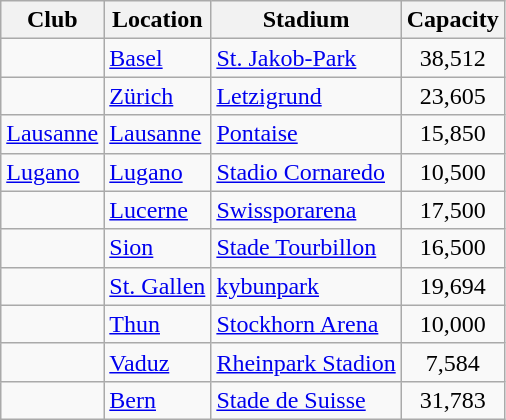<table class="wikitable sortable">
<tr>
<th>Club</th>
<th>Location</th>
<th>Stadium</th>
<th>Capacity</th>
</tr>
<tr>
<td></td>
<td><a href='#'>Basel</a></td>
<td><a href='#'>St. Jakob-Park</a></td>
<td align="center">38,512</td>
</tr>
<tr Adidas>
<td></td>
<td><a href='#'>Zürich</a></td>
<td><a href='#'>Letzigrund</a></td>
<td align="center">23,605</td>
</tr>
<tr Puma>
<td><a href='#'>Lausanne</a></td>
<td><a href='#'>Lausanne</a></td>
<td><a href='#'>Pontaise</a></td>
<td align="center">15,850</td>
</tr>
<tr>
<td><a href='#'>Lugano</a></td>
<td><a href='#'>Lugano</a></td>
<td><a href='#'>Stadio Cornaredo</a></td>
<td align="center">10,500</td>
</tr>
<tr>
<td></td>
<td><a href='#'>Lucerne</a></td>
<td><a href='#'>Swissporarena</a></td>
<td align="center">17,500</td>
</tr>
<tr>
<td></td>
<td><a href='#'>Sion</a></td>
<td><a href='#'>Stade Tourbillon</a></td>
<td align="center">16,500</td>
</tr>
<tr>
<td></td>
<td><a href='#'>St. Gallen</a></td>
<td><a href='#'>kybunpark</a></td>
<td align="center">19,694</td>
</tr>
<tr>
<td></td>
<td><a href='#'>Thun</a></td>
<td><a href='#'>Stockhorn Arena</a></td>
<td align="center">10,000</td>
</tr>
<tr>
<td></td>
<td> <a href='#'>Vaduz</a></td>
<td><a href='#'>Rheinpark Stadion</a></td>
<td align="center">7,584</td>
</tr>
<tr>
<td></td>
<td><a href='#'>Bern</a></td>
<td><a href='#'>Stade de Suisse</a></td>
<td align="center">31,783</td>
</tr>
</table>
